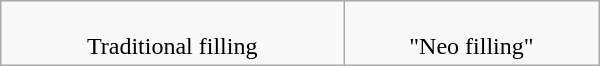<table class="wikitable" width="400" style="vertical-align:top;text-align:center">
<tr>
<td align=center><br>Traditional filling</td>
<td align=center><br>"Neo filling"</td>
</tr>
</table>
